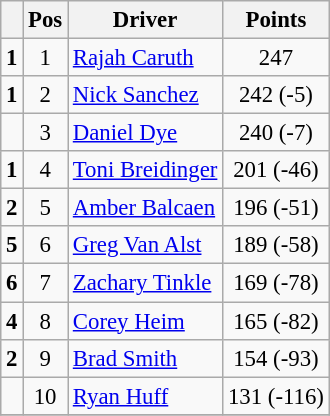<table class="wikitable" style="font-size: 95%;">
<tr>
<th></th>
<th>Pos</th>
<th>Driver</th>
<th>Points</th>
</tr>
<tr>
<td align="left"> <strong>1</strong></td>
<td style="text-align:center;">1</td>
<td><a href='#'>Rajah Caruth</a></td>
<td style="text-align:center;">247</td>
</tr>
<tr>
<td align="left"> <strong>1</strong></td>
<td style="text-align:center;">2</td>
<td><a href='#'>Nick Sanchez</a></td>
<td style="text-align:center;">242 (-5)</td>
</tr>
<tr>
<td align="left"></td>
<td style="text-align:center;">3</td>
<td><a href='#'>Daniel Dye</a></td>
<td style="text-align:center;">240 (-7)</td>
</tr>
<tr>
<td align="left"> <strong>1</strong></td>
<td style="text-align:center;">4</td>
<td><a href='#'>Toni Breidinger</a></td>
<td style="text-align:center;">201 (-46)</td>
</tr>
<tr>
<td align="left"> <strong>2</strong></td>
<td style="text-align:center;">5</td>
<td><a href='#'>Amber Balcaen</a></td>
<td style="text-align:center;">196 (-51)</td>
</tr>
<tr>
<td align="left"> <strong>5</strong></td>
<td style="text-align:center;">6</td>
<td><a href='#'>Greg Van Alst</a></td>
<td style="text-align:center;">189 (-58)</td>
</tr>
<tr>
<td align="left"> <strong>6</strong></td>
<td style="text-align:center;">7</td>
<td><a href='#'>Zachary Tinkle</a></td>
<td style="text-align:center;">169 (-78)</td>
</tr>
<tr>
<td align="left"> <strong>4</strong></td>
<td style="text-align:center;">8</td>
<td><a href='#'>Corey Heim</a></td>
<td style="text-align:center;">165 (-82)</td>
</tr>
<tr>
<td align="left"> <strong>2</strong></td>
<td style="text-align:center;">9</td>
<td><a href='#'>Brad Smith</a></td>
<td style="text-align:center;">154 (-93)</td>
</tr>
<tr>
<td align="left"></td>
<td style="text-align:center;">10</td>
<td><a href='#'>Ryan Huff</a></td>
<td style="text-align:center;">131 (-116)</td>
</tr>
<tr class="sortbottom">
</tr>
</table>
